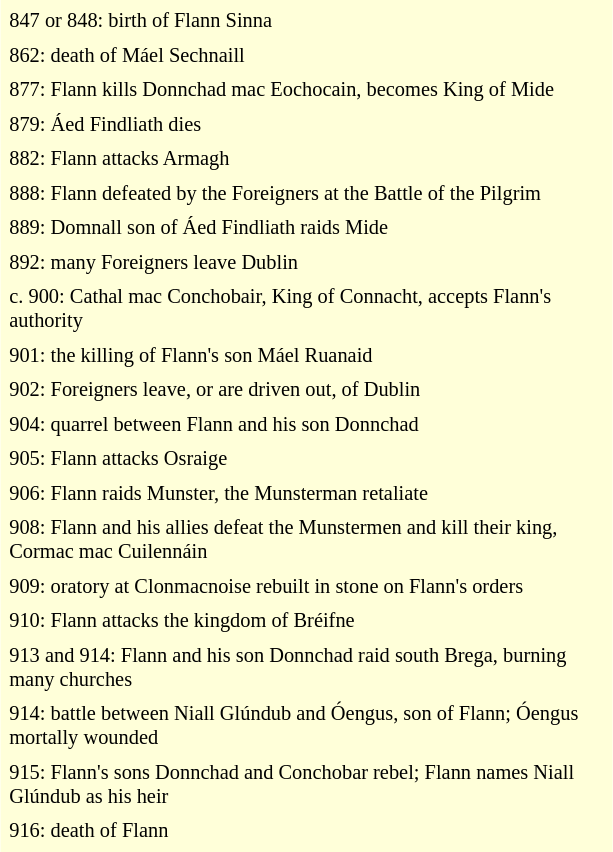<table class="toccolours" style="float: right; margin-left: 1em; margin-right: 2em; font-size: 85%; background:#ffffd9; color:black; width:30em; max-width: 35%;" cellspacing="5">
<tr>
<td style="text-align: left;">847 or 848: birth of Flann Sinna</td>
</tr>
<tr>
<td style="text-align: left;">862: death of Máel Sechnaill</td>
</tr>
<tr>
<td style="text-align: left;">877: Flann kills Donnchad mac Eochocain, becomes King of Mide</td>
</tr>
<tr>
<td style="text-align: left;">879: Áed Findliath dies</td>
</tr>
<tr>
<td style="text-align: left;">882: Flann attacks Armagh</td>
</tr>
<tr>
<td style="text-align: left;">888: Flann defeated by the Foreigners at the Battle of the Pilgrim</td>
</tr>
<tr>
<td style="text-align: left;">889: Domnall son of Áed Findliath raids Mide</td>
</tr>
<tr>
<td style="text-align: left;">892: many Foreigners leave Dublin</td>
</tr>
<tr>
<td style="text-align: left;">c. 900: Cathal mac Conchobair, King of Connacht, accepts Flann's authority</td>
</tr>
<tr>
<td style="text-align: left;">901: the killing of Flann's son Máel Ruanaid</td>
</tr>
<tr>
<td style="text-align: left;">902: Foreigners leave, or are driven out, of Dublin</td>
</tr>
<tr>
<td style="text-align: left;">904: quarrel between Flann and his son Donnchad</td>
</tr>
<tr>
<td style="text-align: left;">905: Flann attacks Osraige</td>
</tr>
<tr>
<td style="text-align: left;">906: Flann raids Munster, the Munsterman retaliate</td>
</tr>
<tr>
<td style="text-align: left;">908: Flann and his allies defeat the Munstermen and kill their king, Cormac mac Cuilennáin</td>
</tr>
<tr>
<td style="text-align: left;">909: oratory at Clonmacnoise rebuilt in stone on Flann's orders</td>
</tr>
<tr>
<td style="text-align: left;">910: Flann attacks the kingdom of Bréifne</td>
</tr>
<tr>
<td style="text-align: left;">913 and 914: Flann and his son Donnchad raid south Brega, burning many churches</td>
</tr>
<tr>
<td style="text-align: left;">914: battle between Niall Glúndub and Óengus, son of Flann; Óengus mortally wounded</td>
</tr>
<tr>
<td style="text-align: left;">915: Flann's sons Donnchad and Conchobar rebel; Flann names Niall Glúndub as his heir</td>
</tr>
<tr>
<td style="text-align: left;">916: death of Flann</td>
</tr>
</table>
